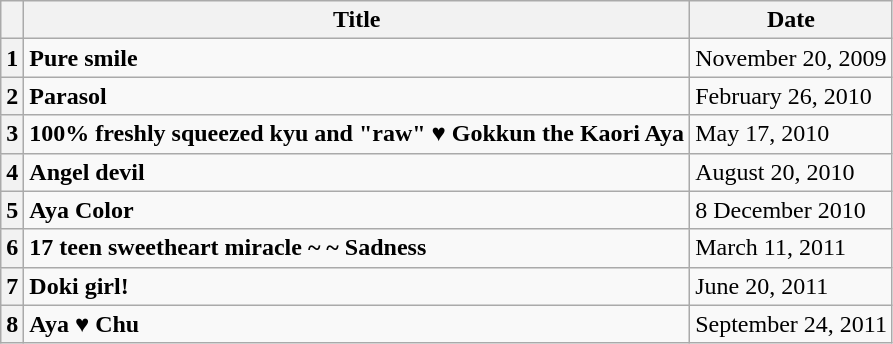<table class="wikitable">
<tr>
<th></th>
<th>Title</th>
<th>Date</th>
</tr>
<tr>
<th>1</th>
<td><strong>Pure smile</strong></td>
<td>November 20, 2009</td>
</tr>
<tr>
<th>2</th>
<td><strong>Parasol</strong></td>
<td>February 26, 2010</td>
</tr>
<tr>
<th>3</th>
<td><strong>100% freshly squeezed kyu and "raw" ♥ Gokkun the Kaori Aya</strong></td>
<td>May 17, 2010</td>
</tr>
<tr>
<th>4</th>
<td><strong>Angel devil</strong></td>
<td>August 20, 2010</td>
</tr>
<tr>
<th>5</th>
<td><strong>Aya Color</strong></td>
<td>8 December 2010</td>
</tr>
<tr>
<th>6</th>
<td><strong>17 teen sweetheart miracle ~ ~ Sadness</strong></td>
<td>March 11, 2011</td>
</tr>
<tr>
<th>7</th>
<td><strong>Doki girl!</strong></td>
<td>June 20, 2011</td>
</tr>
<tr>
<th>8</th>
<td><strong>Aya ♥ Chu</strong></td>
<td>September 24, 2011</td>
</tr>
</table>
